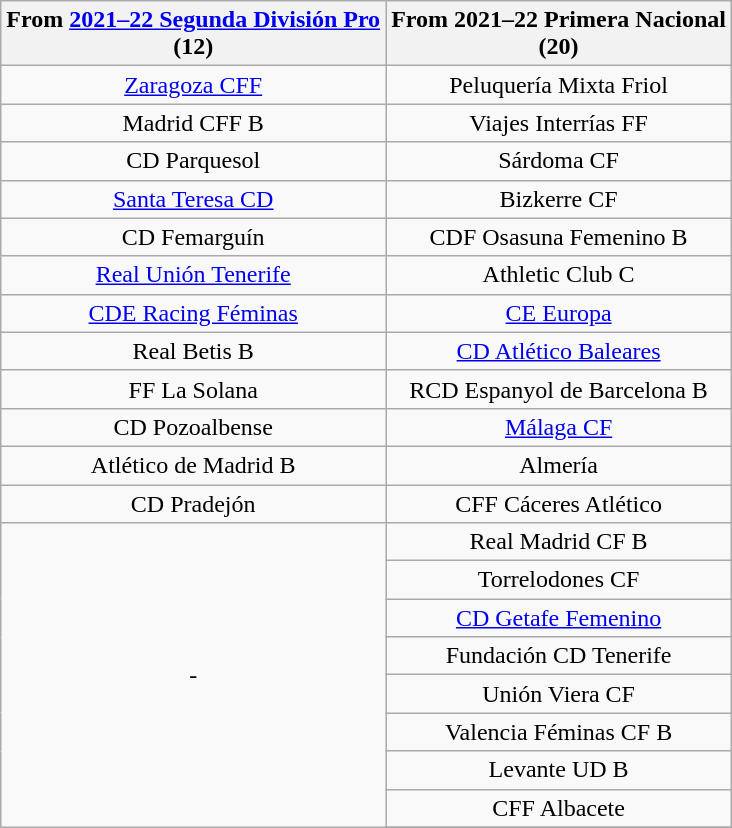<table class="wikitable" style="text-align:center;">
<tr>
<th>From <a href='#'>2021–22 Segunda División Pro</a> <br>(12)</th>
<th>From 2021–22 Primera Nacional <br>(20)</th>
</tr>
<tr>
<td><a href='#'>Zaragoza CFF</a></td>
<td>Peluquería Mixta Friol</td>
</tr>
<tr>
<td>Madrid CFF B</td>
<td>Viajes Interrías FF</td>
</tr>
<tr>
<td>CD Parquesol</td>
<td>Sárdoma CF</td>
</tr>
<tr>
<td><a href='#'>Santa Teresa CD</a></td>
<td>Bizkerre CF</td>
</tr>
<tr>
<td>CD Femarguín</td>
<td>CDF Osasuna Femenino B</td>
</tr>
<tr>
<td><a href='#'>Real Unión Tenerife</a></td>
<td>Athletic Club C</td>
</tr>
<tr>
<td><a href='#'>CDE Racing Féminas</a></td>
<td><a href='#'>CE Europa</a></td>
</tr>
<tr>
<td>Real Betis B</td>
<td><a href='#'>CD Atlético Baleares</a></td>
</tr>
<tr>
<td>FF La Solana</td>
<td>RCD Espanyol de Barcelona B</td>
</tr>
<tr>
<td>CD Pozoalbense</td>
<td><a href='#'>Málaga CF</a></td>
</tr>
<tr>
<td>Atlético de Madrid B</td>
<td>Almería</td>
</tr>
<tr>
<td>CD Pradejón</td>
<td>CFF Cáceres Atlético</td>
</tr>
<tr>
<td rowspan=9>-</td>
<td>Real Madrid CF B</td>
</tr>
<tr>
<td>Torrelodones CF</td>
</tr>
<tr>
<td><a href='#'>CD Getafe Femenino</a></td>
</tr>
<tr>
<td>Fundación CD Tenerife</td>
</tr>
<tr>
<td>Unión Viera CF</td>
</tr>
<tr>
<td>Valencia Féminas CF B</td>
</tr>
<tr>
<td>Levante UD B</td>
</tr>
<tr>
<td>CFF Albacete</td>
</tr>
<tr>
</tr>
</table>
